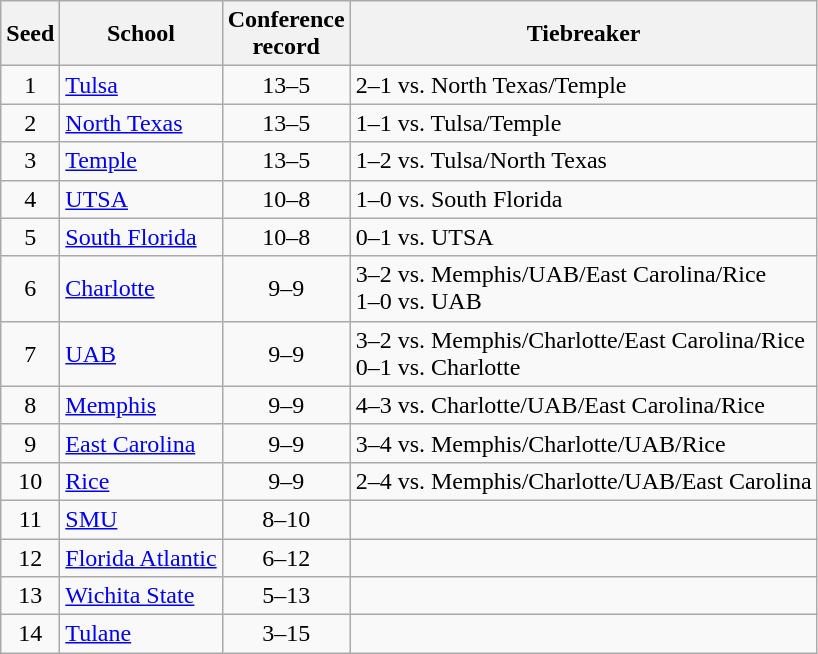<table class="wikitable" style="white-space:nowrap; text-align:center">
<tr>
<th>Seed</th>
<th>School</th>
<th>Conference<br>record</th>
<th>Tiebreaker</th>
</tr>
<tr>
<td>1</td>
<td align=left><a href='#'>Tulsa</a></td>
<td>13–5</td>
<td align=left>2–1 vs. North Texas/Temple</td>
</tr>
<tr>
<td>2</td>
<td align=left><a href='#'>North Texas</a></td>
<td>13–5</td>
<td align=left>1–1 vs. Tulsa/Temple</td>
</tr>
<tr>
<td>3</td>
<td align=left><a href='#'>Temple</a></td>
<td>13–5</td>
<td align=left>1–2 vs. Tulsa/North Texas</td>
</tr>
<tr>
<td>4</td>
<td align=left><a href='#'>UTSA</a></td>
<td>10–8</td>
<td align=left>1–0 vs. South Florida</td>
</tr>
<tr>
<td>5</td>
<td align=left><a href='#'>South Florida</a></td>
<td>10–8</td>
<td align=left>0–1 vs. UTSA</td>
</tr>
<tr>
<td>6</td>
<td align=left><a href='#'>Charlotte</a></td>
<td>9–9</td>
<td align=left>3–2 vs. Memphis/UAB/East Carolina/Rice<br>1–0 vs. UAB</td>
</tr>
<tr>
<td>7</td>
<td align=left><a href='#'>UAB</a></td>
<td>9–9</td>
<td align=left>3–2 vs. Memphis/Charlotte/East Carolina/Rice<br>0–1 vs. Charlotte</td>
</tr>
<tr>
<td>8</td>
<td align=left><a href='#'>Memphis</a></td>
<td>9–9</td>
<td align=left>4–3 vs. Charlotte/UAB/East Carolina/Rice</td>
</tr>
<tr>
<td>9</td>
<td align=left><a href='#'>East Carolina</a></td>
<td>9–9</td>
<td align=left>3–4 vs. Memphis/Charlotte/UAB/Rice</td>
</tr>
<tr>
<td>10</td>
<td align=left><a href='#'>Rice</a></td>
<td>9–9</td>
<td align=left>2–4 vs. Memphis/Charlotte/UAB/East Carolina</td>
</tr>
<tr>
<td>11</td>
<td align=left><a href='#'>SMU</a></td>
<td>8–10</td>
<td align=left></td>
</tr>
<tr>
<td>12</td>
<td align=left><a href='#'>Florida Atlantic</a></td>
<td>6–12</td>
<td align=left></td>
</tr>
<tr>
<td>13</td>
<td align=left><a href='#'>Wichita State</a></td>
<td>5–13</td>
<td align=left></td>
</tr>
<tr>
<td>14</td>
<td align=left><a href='#'>Tulane</a></td>
<td>3–15</td>
<td align=left></td>
</tr>
</table>
